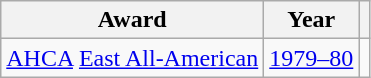<table class="wikitable">
<tr>
<th>Award</th>
<th>Year</th>
<th></th>
</tr>
<tr>
<td><a href='#'>AHCA</a> <a href='#'>East All-American</a></td>
<td><a href='#'>1979–80</a></td>
<td></td>
</tr>
</table>
